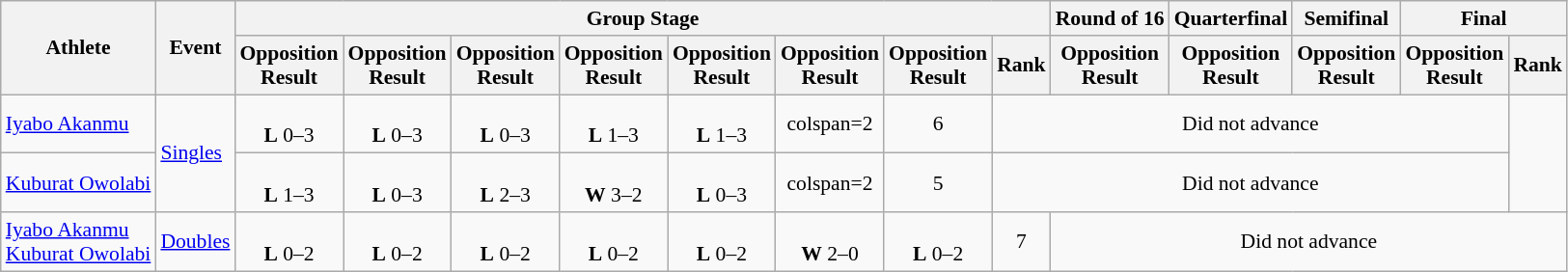<table class=wikitable style="font-size:90%">
<tr>
<th rowspan="2">Athlete</th>
<th rowspan="2">Event</th>
<th colspan="8">Group Stage</th>
<th>Round of 16</th>
<th>Quarterfinal</th>
<th>Semifinal</th>
<th colspan=2>Final</th>
</tr>
<tr>
<th>Opposition<br>Result</th>
<th>Opposition<br>Result</th>
<th>Opposition<br>Result</th>
<th>Opposition<br>Result</th>
<th>Opposition<br>Result</th>
<th>Opposition<br>Result</th>
<th>Opposition<br>Result</th>
<th>Rank</th>
<th>Opposition<br>Result</th>
<th>Opposition<br>Result</th>
<th>Opposition<br>Result</th>
<th>Opposition<br>Result</th>
<th>Rank</th>
</tr>
<tr align=center>
<td align=left><a href='#'>Iyabo Akanmu</a></td>
<td align=left rowspan=2><a href='#'>Singles</a></td>
<td><br><strong>L</strong> 0–3</td>
<td><br><strong>L</strong> 0–3</td>
<td><br><strong>L</strong> 0–3</td>
<td><br><strong>L</strong> 1–3</td>
<td><br><strong>L</strong> 1–3</td>
<td>colspan=2</td>
<td>6</td>
<td colspan=5>Did not advance</td>
</tr>
<tr align=center>
<td align=left><a href='#'>Kuburat Owolabi</a></td>
<td><br><strong>L</strong> 1–3</td>
<td><br><strong>L</strong> 0–3</td>
<td><br><strong>L</strong> 2–3</td>
<td><br><strong>W</strong> 3–2</td>
<td><br><strong>L</strong> 0–3</td>
<td>colspan=2</td>
<td>5</td>
<td colspan=5>Did not advance</td>
</tr>
<tr align=center>
<td align=left><a href='#'>Iyabo Akanmu</a><br><a href='#'>Kuburat Owolabi</a></td>
<td align=left><a href='#'>Doubles</a></td>
<td><br><strong>L</strong> 0–2</td>
<td><br><strong>L</strong> 0–2</td>
<td><br><strong>L</strong> 0–2</td>
<td><br><strong>L</strong> 0–2</td>
<td><br><strong>L</strong> 0–2</td>
<td><br><strong>W</strong> 2–0</td>
<td><br><strong>L</strong> 0–2</td>
<td>7</td>
<td colspan=5>Did not advance</td>
</tr>
</table>
